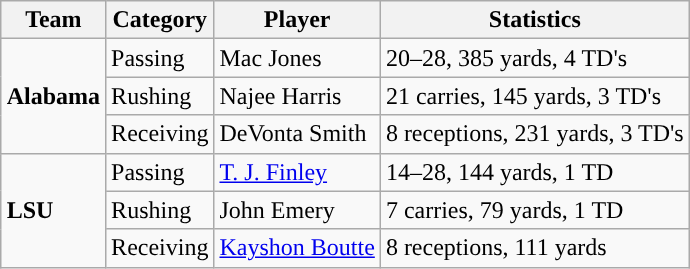<table class="wikitable" style="float: right;">
<tr>
<th>Team</th>
<th>Category</th>
<th>Player</th>
<th>Statistics</th>
</tr>
<tr>
<td rowspan=3><strong>Alabama</strong></td>
<td>Passing</td>
<td>Mac Jones</td>
<td>20–28, 385 yards, 4 TD's</td>
</tr>
<tr>
<td>Rushing</td>
<td>Najee Harris</td>
<td>21 carries, 145 yards, 3 TD's</td>
</tr>
<tr>
<td>Receiving</td>
<td>DeVonta Smith</td>
<td>8 receptions, 231 yards, 3 TD's</td>
</tr>
<tr>
<td rowspan=3><strong>LSU</strong></td>
<td>Passing</td>
<td><a href='#'>T. J. Finley</a></td>
<td>14–28, 144 yards, 1 TD</td>
</tr>
<tr>
<td>Rushing</td>
<td>John Emery</td>
<td>7 carries, 79 yards, 1 TD</td>
</tr>
<tr>
<td>Receiving</td>
<td><a href='#'>Kayshon Boutte</a></td>
<td>8 receptions, 111 yards</td>
</tr>
</table>
